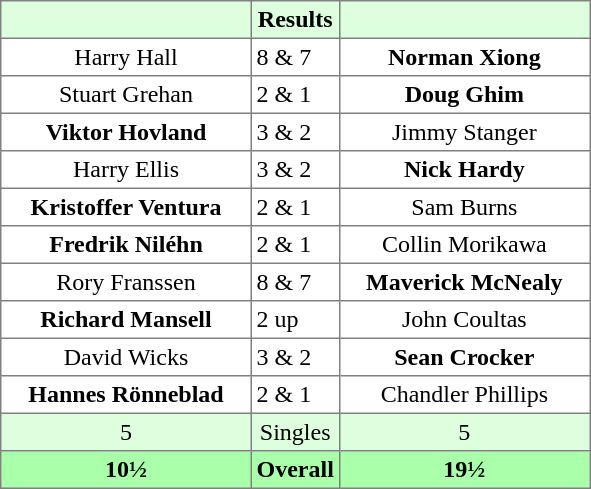<table border="1" cellpadding="3" style="border-collapse:collapse; text-align:center;">
<tr style="background:#ddffdd;">
<th width=160></th>
<th>Results</th>
<th width=160></th>
</tr>
<tr>
<td>Harry Hall</td>
<td align=left> 8 & 7</td>
<td><strong>Norman Xiong</strong></td>
</tr>
<tr>
<td>Stuart Grehan</td>
<td align=left> 2 & 1</td>
<td><strong>Doug Ghim</strong></td>
</tr>
<tr>
<td><strong>Viktor Hovland</strong></td>
<td align=left> 3 & 2</td>
<td>Jimmy Stanger</td>
</tr>
<tr>
<td>Harry Ellis</td>
<td align=left> 3 & 2</td>
<td><strong>Nick Hardy</strong></td>
</tr>
<tr>
<td><strong>Kristoffer Ventura</strong></td>
<td align=left> 2 & 1</td>
<td>Sam Burns</td>
</tr>
<tr>
<td><strong>Fredrik Niléhn</strong></td>
<td align=left> 2 & 1</td>
<td>Collin Morikawa</td>
</tr>
<tr>
<td>Rory Franssen</td>
<td align=left> 8 & 7</td>
<td><strong>Maverick McNealy</strong></td>
</tr>
<tr>
<td><strong>Richard Mansell</strong></td>
<td align=left> 2 up</td>
<td>John Coultas</td>
</tr>
<tr>
<td>David Wicks</td>
<td align=left> 3 & 2</td>
<td><strong>Sean Crocker</strong></td>
</tr>
<tr>
<td><strong>Hannes Rönneblad</strong></td>
<td align=left> 2 & 1</td>
<td>Chandler Phillips</td>
</tr>
<tr style="background:#ddffdd;">
<td>5</td>
<td>Singles</td>
<td>5</td>
</tr>
<tr style="background:#aaffaa;">
<th>10½</th>
<th>Overall</th>
<th>19½</th>
</tr>
</table>
